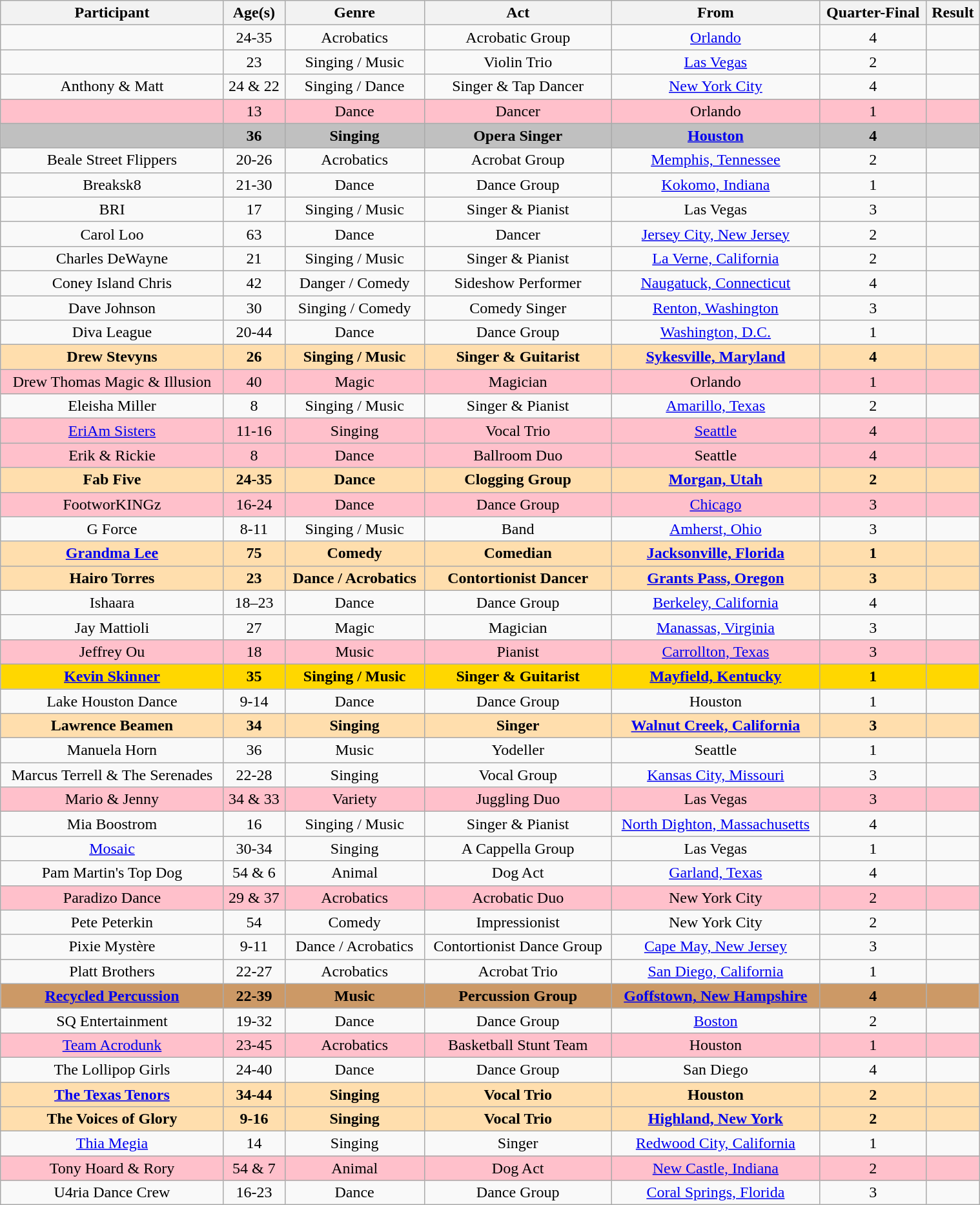<table class="wikitable sortable" style="margin-left: auto; margin-right: auto; border: none; width:80%; text-align:center;">
<tr valign="top">
<th>Participant</th>
<th class="unsortable">Age(s) </th>
<th>Genre</th>
<th class="unsortable">Act</th>
<th>From</th>
<th>Quarter-Final</th>
<th>Result</th>
</tr>
<tr>
<td></td>
<td>24-35</td>
<td>Acrobatics</td>
<td>Acrobatic Group</td>
<td><a href='#'>Orlando</a></td>
<td>4</td>
<td></td>
</tr>
<tr>
<td></td>
<td>23</td>
<td>Singing / Music</td>
<td>Violin Trio</td>
<td><a href='#'>Las Vegas</a></td>
<td>2</td>
<td></td>
</tr>
<tr>
<td>Anthony & Matt</td>
<td>24 & 22</td>
<td>Singing / Dance</td>
<td>Singer & Tap Dancer</td>
<td><a href='#'>New York City</a></td>
<td>4</td>
<td></td>
</tr>
<tr style="background:pink;">
<td></td>
<td>13</td>
<td>Dance</td>
<td>Dancer</td>
<td>Orlando</td>
<td>1</td>
<td></td>
</tr>
<tr style="background:silver;">
<td><strong></strong></td>
<td><strong>36</strong></td>
<td><strong>Singing</strong></td>
<td><strong>Opera Singer</strong></td>
<td><strong><a href='#'>Houston</a></strong></td>
<td><strong>4</strong></td>
<td><strong></strong></td>
</tr>
<tr>
<td>Beale Street Flippers </td>
<td>20-26</td>
<td>Acrobatics</td>
<td>Acrobat Group</td>
<td><a href='#'>Memphis, Tennessee</a></td>
<td>2</td>
<td></td>
</tr>
<tr>
<td>Breaksk8</td>
<td>21-30</td>
<td>Dance</td>
<td>Dance Group</td>
<td><a href='#'>Kokomo, Indiana</a></td>
<td style="text-align: center;">1</td>
<td></td>
</tr>
<tr>
<td>BRI</td>
<td>17</td>
<td>Singing / Music</td>
<td>Singer & Pianist</td>
<td>Las Vegas</td>
<td>3</td>
<td></td>
</tr>
<tr>
<td>Carol Loo</td>
<td>63</td>
<td>Dance</td>
<td>Dancer</td>
<td><a href='#'>Jersey City, New Jersey</a></td>
<td>2</td>
<td></td>
</tr>
<tr>
<td>Charles DeWayne</td>
<td>21</td>
<td>Singing / Music</td>
<td>Singer & Pianist</td>
<td><a href='#'>La Verne, California</a></td>
<td>2</td>
<td></td>
</tr>
<tr>
<td>Coney Island Chris</td>
<td>42</td>
<td>Danger / Comedy</td>
<td>Sideshow Performer</td>
<td><a href='#'>Naugatuck, Connecticut</a></td>
<td>4</td>
<td></td>
</tr>
<tr>
<td>Dave Johnson</td>
<td>30</td>
<td>Singing / Comedy</td>
<td>Comedy Singer</td>
<td><a href='#'>Renton, Washington</a></td>
<td>3</td>
<td></td>
</tr>
<tr>
<td>Diva League </td>
<td>20-44</td>
<td>Dance</td>
<td>Dance Group</td>
<td><a href='#'>Washington, D.C.</a></td>
<td>1</td>
<td></td>
</tr>
<tr style="background:NavajoWhite;">
<td><strong>Drew Stevyns</strong> </td>
<td><strong>26</strong></td>
<td><strong>Singing / Music</strong></td>
<td><strong>Singer & Guitarist</strong></td>
<td><strong><a href='#'>Sykesville, Maryland</a></strong></td>
<td><strong>4</strong></td>
<td><strong></strong></td>
</tr>
<tr style="background:pink;">
<td>Drew Thomas Magic & Illusion</td>
<td>40 </td>
<td>Magic</td>
<td>Magician</td>
<td>Orlando</td>
<td>1</td>
<td></td>
</tr>
<tr>
<td>Eleisha Miller</td>
<td>8</td>
<td>Singing / Music</td>
<td>Singer & Pianist</td>
<td><a href='#'>Amarillo, Texas</a></td>
<td>2</td>
<td></td>
</tr>
<tr style="background:pink;">
<td><a href='#'>EriAm Sisters</a></td>
<td>11-16</td>
<td>Singing</td>
<td>Vocal Trio</td>
<td><a href='#'>Seattle</a></td>
<td>4</td>
<td></td>
</tr>
<tr style="background:pink;">
<td>Erik & Rickie</td>
<td>8</td>
<td>Dance</td>
<td>Ballroom Duo</td>
<td>Seattle</td>
<td>4</td>
<td></td>
</tr>
<tr style="background:NavajoWhite;">
<td><strong>Fab Five</strong></td>
<td><strong>24-35</strong></td>
<td><strong>Dance</strong></td>
<td><strong>Clogging Group</strong></td>
<td><strong><a href='#'>Morgan, Utah</a></strong></td>
<td><strong>2</strong></td>
<td><strong></strong></td>
</tr>
<tr style="background:pink;">
<td>FootworKINGz</td>
<td>16-24</td>
<td>Dance</td>
<td>Dance Group</td>
<td><a href='#'>Chicago</a></td>
<td>3</td>
<td></td>
</tr>
<tr>
<td>G Force</td>
<td>8-11</td>
<td>Singing / Music</td>
<td>Band</td>
<td><a href='#'>Amherst, Ohio</a></td>
<td>3</td>
<td></td>
</tr>
<tr style="background:NavajoWhite;">
<td><strong><a href='#'>Grandma Lee</a></strong></td>
<td><strong>75</strong></td>
<td><strong>Comedy</strong></td>
<td><strong>Comedian</strong></td>
<td><strong><a href='#'>Jacksonville, Florida</a></strong></td>
<td><strong>1</strong></td>
<td><strong></strong></td>
</tr>
<tr style="background:NavajoWhite;">
<td><strong>Hairo Torres</strong></td>
<td><strong>23</strong></td>
<td><strong>Dance / Acrobatics</strong></td>
<td><strong>Contortionist Dancer</strong></td>
<td><strong><a href='#'>Grants Pass, Oregon</a></strong></td>
<td><strong>3</strong></td>
<td><strong></strong></td>
</tr>
<tr>
<td>Ishaara</td>
<td>18–23</td>
<td>Dance</td>
<td>Dance Group</td>
<td><a href='#'>Berkeley, California</a></td>
<td>4</td>
<td></td>
</tr>
<tr>
<td>Jay Mattioli </td>
<td>27</td>
<td>Magic</td>
<td>Magician</td>
<td><a href='#'>Manassas, Virginia</a></td>
<td>3</td>
<td></td>
</tr>
<tr style="background:pink;">
<td>Jeffrey Ou</td>
<td>18</td>
<td>Music</td>
<td>Pianist</td>
<td><a href='#'>Carrollton, Texas</a></td>
<td>3</td>
<td></td>
</tr>
<tr style="background:gold;">
<td><strong><a href='#'>Kevin Skinner</a></strong></td>
<td><strong>35</strong></td>
<td><strong>Singing / Music</strong></td>
<td><strong>Singer & Guitarist</strong></td>
<td><strong><a href='#'>Mayfield, Kentucky</a></strong></td>
<td><strong>1</strong></td>
<td><strong></strong></td>
</tr>
<tr>
<td>Lake Houston Dance </td>
<td>9-14</td>
<td>Dance</td>
<td>Dance Group</td>
<td>Houston</td>
<td>1</td>
<td></td>
</tr>
<tr style="background:NavajoWhite;">
<td><strong>Lawrence Beamen</strong></td>
<td><strong>34</strong></td>
<td><strong>Singing</strong></td>
<td><strong>Singer</strong></td>
<td><strong><a href='#'>Walnut Creek, California</a></strong></td>
<td><strong>3</strong></td>
<td><strong></strong></td>
</tr>
<tr>
<td>Manuela Horn</td>
<td>36</td>
<td>Music</td>
<td>Yodeller</td>
<td>Seattle</td>
<td>1</td>
<td></td>
</tr>
<tr>
<td>Marcus Terrell & The Serenades</td>
<td>22-28</td>
<td>Singing</td>
<td>Vocal Group</td>
<td><a href='#'>Kansas City, Missouri</a></td>
<td>3</td>
<td></td>
</tr>
<tr style="background:pink;">
<td>Mario & Jenny</td>
<td>34 & 33</td>
<td>Variety</td>
<td>Juggling Duo</td>
<td>Las Vegas</td>
<td>3</td>
<td></td>
</tr>
<tr>
<td>Mia Boostrom</td>
<td>16</td>
<td>Singing / Music</td>
<td>Singer & Pianist</td>
<td><a href='#'>North Dighton, Massachusetts</a></td>
<td>4</td>
<td></td>
</tr>
<tr>
<td><a href='#'>Mosaic</a></td>
<td>30-34</td>
<td>Singing</td>
<td>A Cappella Group</td>
<td>Las Vegas</td>
<td>1</td>
<td></td>
</tr>
<tr>
<td>Pam Martin's Top Dog</td>
<td>54 & 6</td>
<td>Animal</td>
<td>Dog Act</td>
<td><a href='#'>Garland, Texas</a></td>
<td>4</td>
<td></td>
</tr>
<tr style="background:pink;">
<td>Paradizo Dance</td>
<td>29 & 37</td>
<td>Acrobatics</td>
<td>Acrobatic Duo</td>
<td>New York City</td>
<td>2</td>
<td></td>
</tr>
<tr>
<td>Pete Peterkin</td>
<td>54</td>
<td>Comedy</td>
<td>Impressionist</td>
<td>New York City</td>
<td>2</td>
<td></td>
</tr>
<tr>
<td>Pixie Mystère</td>
<td>9-11</td>
<td>Dance / Acrobatics</td>
<td>Contortionist Dance Group</td>
<td><a href='#'>Cape May, New Jersey</a></td>
<td>3</td>
<td></td>
</tr>
<tr>
<td>Platt Brothers</td>
<td>22-27</td>
<td>Acrobatics</td>
<td>Acrobat Trio</td>
<td><a href='#'>San Diego, California</a></td>
<td>1</td>
<td></td>
</tr>
<tr style="background:#c96;">
<td><strong><a href='#'>Recycled Percussion</a></strong></td>
<td><strong>22-39</strong></td>
<td><strong>Music</strong></td>
<td><strong>Percussion Group</strong></td>
<td><strong><a href='#'>Goffstown, New Hampshire</a></strong></td>
<td><strong>4</strong></td>
<td><strong></strong></td>
</tr>
<tr>
<td>SQ Entertainment </td>
<td>19-32</td>
<td>Dance</td>
<td>Dance Group</td>
<td><a href='#'>Boston</a></td>
<td>2</td>
<td></td>
</tr>
<tr style="background:pink;">
<td><a href='#'>Team Acrodunk</a></td>
<td>23-45</td>
<td>Acrobatics</td>
<td>Basketball Stunt Team</td>
<td>Houston</td>
<td>1</td>
<td></td>
</tr>
<tr>
<td>The Lollipop Girls </td>
<td>24-40</td>
<td>Dance</td>
<td>Dance Group</td>
<td>San Diego</td>
<td>4</td>
<td></td>
</tr>
<tr style="background:NavajoWhite;">
<td><strong><a href='#'>The Texas Tenors</a></strong></td>
<td><strong>34-44</strong></td>
<td><strong>Singing</strong></td>
<td><strong>Vocal Trio</strong></td>
<td><strong>Houston</strong></td>
<td><strong>2</strong></td>
<td><strong></strong></td>
</tr>
<tr style="background:NavajoWhite;">
<td><strong>The Voices of Glory</strong></td>
<td><strong>9-16</strong></td>
<td><strong>Singing</strong></td>
<td><strong>Vocal Trio</strong></td>
<td><strong><a href='#'>Highland, New York</a></strong></td>
<td><strong>2</strong></td>
<td><strong></strong></td>
</tr>
<tr>
<td><a href='#'>Thia Megia</a></td>
<td>14</td>
<td>Singing</td>
<td>Singer</td>
<td><a href='#'>Redwood City, California</a></td>
<td>1</td>
<td></td>
</tr>
<tr style="background:pink;">
<td>Tony Hoard & Rory</td>
<td>54 & 7</td>
<td>Animal</td>
<td>Dog Act</td>
<td><a href='#'>New Castle, Indiana</a></td>
<td>2</td>
<td></td>
</tr>
<tr>
<td>U4ria Dance Crew </td>
<td>16-23</td>
<td>Dance</td>
<td>Dance Group</td>
<td><a href='#'>Coral Springs, Florida</a></td>
<td>3</td>
<td></td>
</tr>
</table>
